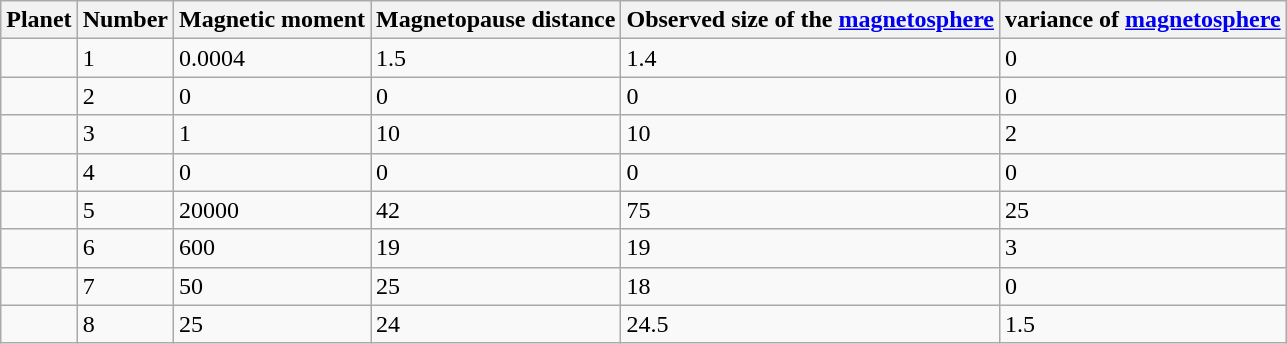<table class="wikitable sortable">
<tr>
<th>Planet</th>
<th>Number</th>
<th>Magnetic moment </th>
<th>Magnetopause distance </th>
<th>Observed size of the <a href='#'>magnetosphere</a></th>
<th>variance of <a href='#'>magnetosphere</a></th>
</tr>
<tr>
<td></td>
<td>1</td>
<td>0.0004</td>
<td>1.5</td>
<td>1.4</td>
<td>0</td>
</tr>
<tr>
<td></td>
<td>2</td>
<td>0</td>
<td>0</td>
<td>0</td>
<td>0</td>
</tr>
<tr>
<td></td>
<td>3</td>
<td>1</td>
<td>10</td>
<td>10</td>
<td>2</td>
</tr>
<tr>
<td></td>
<td>4</td>
<td>0</td>
<td>0</td>
<td>0</td>
<td>0</td>
</tr>
<tr>
<td></td>
<td>5</td>
<td>20000</td>
<td>42</td>
<td>75</td>
<td>25</td>
</tr>
<tr>
<td></td>
<td>6</td>
<td>600</td>
<td>19</td>
<td>19</td>
<td>3</td>
</tr>
<tr>
<td></td>
<td>7</td>
<td>50</td>
<td>25</td>
<td>18</td>
<td>0</td>
</tr>
<tr>
<td></td>
<td>8</td>
<td>25</td>
<td>24</td>
<td>24.5</td>
<td>1.5</td>
</tr>
</table>
